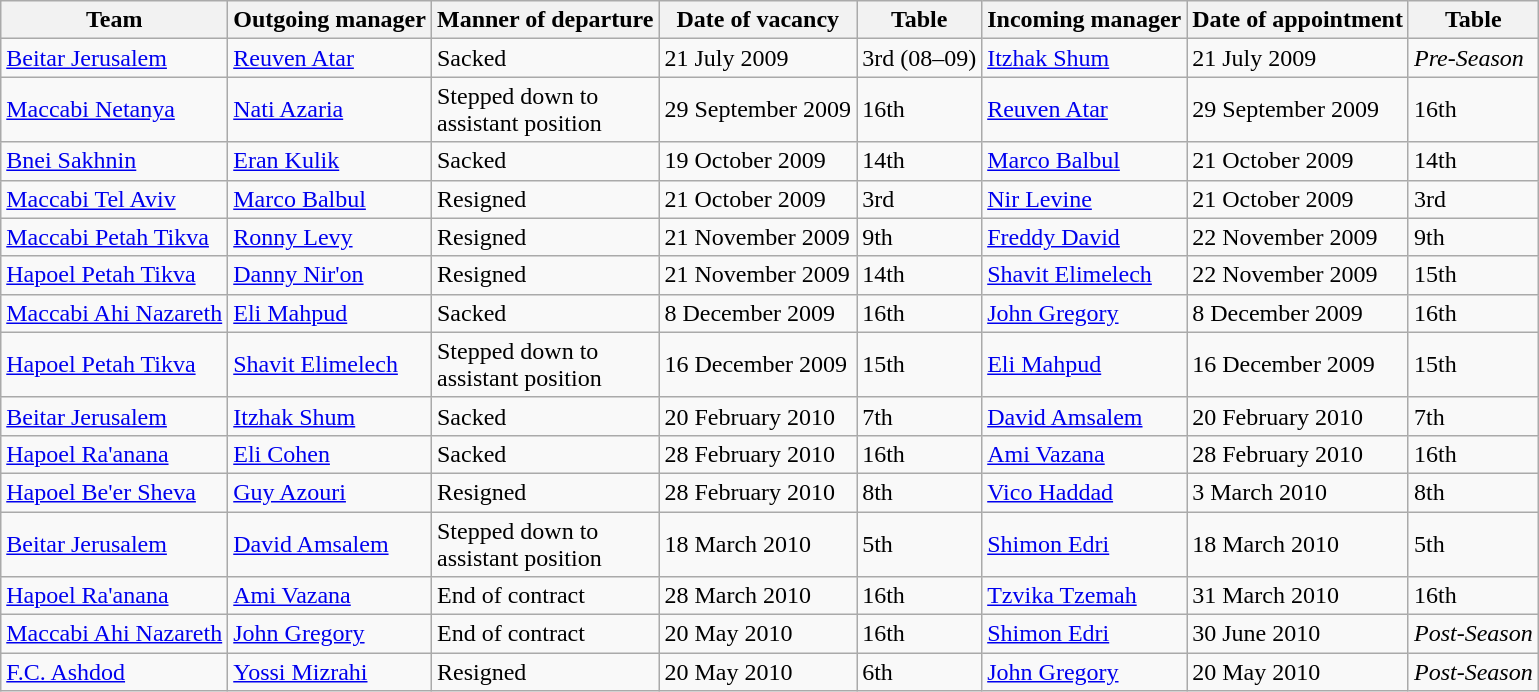<table class="wikitable">
<tr>
<th>Team</th>
<th>Outgoing manager</th>
<th>Manner of departure</th>
<th>Date of vacancy</th>
<th>Table</th>
<th>Incoming manager</th>
<th>Date of appointment</th>
<th>Table</th>
</tr>
<tr>
<td><a href='#'>Beitar Jerusalem</a></td>
<td> <a href='#'>Reuven Atar</a></td>
<td>Sacked</td>
<td>21 July 2009</td>
<td>3rd (08–09)</td>
<td> <a href='#'>Itzhak Shum</a></td>
<td>21 July 2009</td>
<td><em>Pre-Season</em></td>
</tr>
<tr>
<td><a href='#'>Maccabi Netanya</a></td>
<td> <a href='#'>Nati Azaria</a></td>
<td>Stepped down to<br>assistant position</td>
<td>29 September 2009</td>
<td>16th</td>
<td> <a href='#'>Reuven Atar</a></td>
<td>29 September 2009</td>
<td>16th</td>
</tr>
<tr>
<td><a href='#'>Bnei Sakhnin</a></td>
<td> <a href='#'>Eran Kulik</a></td>
<td>Sacked</td>
<td>19 October 2009</td>
<td>14th</td>
<td> <a href='#'>Marco Balbul</a></td>
<td>21 October 2009</td>
<td>14th</td>
</tr>
<tr>
<td><a href='#'>Maccabi Tel Aviv</a></td>
<td> <a href='#'>Marco Balbul</a></td>
<td>Resigned</td>
<td>21 October 2009</td>
<td>3rd</td>
<td> <a href='#'>Nir Levine</a></td>
<td>21 October 2009</td>
<td>3rd</td>
</tr>
<tr>
<td><a href='#'>Maccabi Petah Tikva</a></td>
<td> <a href='#'>Ronny Levy</a></td>
<td>Resigned</td>
<td>21 November 2009</td>
<td>9th</td>
<td> <a href='#'>Freddy David</a></td>
<td>22 November 2009</td>
<td>9th</td>
</tr>
<tr>
<td><a href='#'>Hapoel Petah Tikva</a></td>
<td> <a href='#'>Danny Nir'on</a></td>
<td>Resigned</td>
<td>21 November 2009</td>
<td>14th</td>
<td> <a href='#'>Shavit Elimelech</a></td>
<td>22 November 2009</td>
<td>15th</td>
</tr>
<tr>
<td><a href='#'>Maccabi Ahi Nazareth</a></td>
<td> <a href='#'>Eli Mahpud</a></td>
<td>Sacked</td>
<td>8 December 2009</td>
<td>16th</td>
<td> <a href='#'>John Gregory</a></td>
<td>8 December 2009</td>
<td>16th</td>
</tr>
<tr>
<td><a href='#'>Hapoel Petah Tikva</a></td>
<td> <a href='#'>Shavit Elimelech</a></td>
<td>Stepped down to<br>assistant position</td>
<td>16 December 2009</td>
<td>15th</td>
<td> <a href='#'>Eli Mahpud</a></td>
<td>16 December 2009</td>
<td>15th</td>
</tr>
<tr>
<td><a href='#'>Beitar Jerusalem</a></td>
<td> <a href='#'>Itzhak Shum</a></td>
<td>Sacked</td>
<td>20 February 2010</td>
<td>7th</td>
<td> <a href='#'>David Amsalem</a></td>
<td>20 February 2010</td>
<td>7th</td>
</tr>
<tr>
<td><a href='#'>Hapoel Ra'anana</a></td>
<td> <a href='#'>Eli Cohen</a></td>
<td>Sacked</td>
<td>28 February 2010</td>
<td>16th</td>
<td> <a href='#'>Ami Vazana</a></td>
<td>28 February 2010</td>
<td>16th</td>
</tr>
<tr>
<td><a href='#'>Hapoel Be'er Sheva</a></td>
<td> <a href='#'>Guy Azouri</a></td>
<td>Resigned</td>
<td>28 February 2010</td>
<td>8th</td>
<td> <a href='#'>Vico Haddad</a></td>
<td>3 March 2010</td>
<td>8th</td>
</tr>
<tr>
<td><a href='#'>Beitar Jerusalem</a></td>
<td> <a href='#'>David Amsalem</a></td>
<td>Stepped down to<br>assistant position</td>
<td>18 March 2010</td>
<td>5th</td>
<td> <a href='#'>Shimon Edri</a></td>
<td>18 March 2010</td>
<td>5th</td>
</tr>
<tr>
<td><a href='#'>Hapoel Ra'anana</a></td>
<td> <a href='#'>Ami Vazana</a></td>
<td>End of contract</td>
<td>28 March 2010</td>
<td>16th</td>
<td> <a href='#'>Tzvika Tzemah</a></td>
<td>31 March 2010</td>
<td>16th</td>
</tr>
<tr>
<td><a href='#'>Maccabi Ahi Nazareth</a></td>
<td> <a href='#'>John Gregory</a></td>
<td>End of contract</td>
<td>20 May 2010</td>
<td>16th</td>
<td> <a href='#'>Shimon Edri</a></td>
<td>30 June 2010</td>
<td><em>Post-Season</em></td>
</tr>
<tr>
<td><a href='#'>F.C. Ashdod</a></td>
<td> <a href='#'>Yossi Mizrahi</a></td>
<td>Resigned</td>
<td>20 May 2010</td>
<td>6th</td>
<td> <a href='#'>John Gregory</a></td>
<td>20 May 2010</td>
<td><em>Post-Season</em></td>
</tr>
</table>
